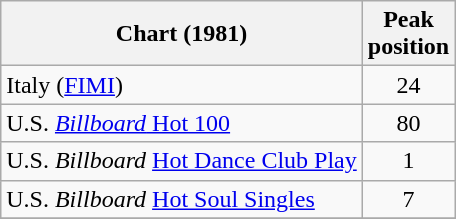<table class="wikitable sortable">
<tr>
<th>Chart (1981)</th>
<th>Peak<br>position</th>
</tr>
<tr>
<td>Italy (<a href='#'>FIMI</a>)</td>
<td align="center">24</td>
</tr>
<tr>
<td>U.S. <a href='#'><em>Billboard</em> Hot 100</a></td>
<td align="center">80</td>
</tr>
<tr>
<td>U.S. <em>Billboard</em> <a href='#'>Hot Dance Club Play</a></td>
<td align="center">1</td>
</tr>
<tr>
<td>U.S. <em>Billboard</em> <a href='#'>Hot Soul Singles</a></td>
<td align="center">7</td>
</tr>
<tr>
</tr>
</table>
